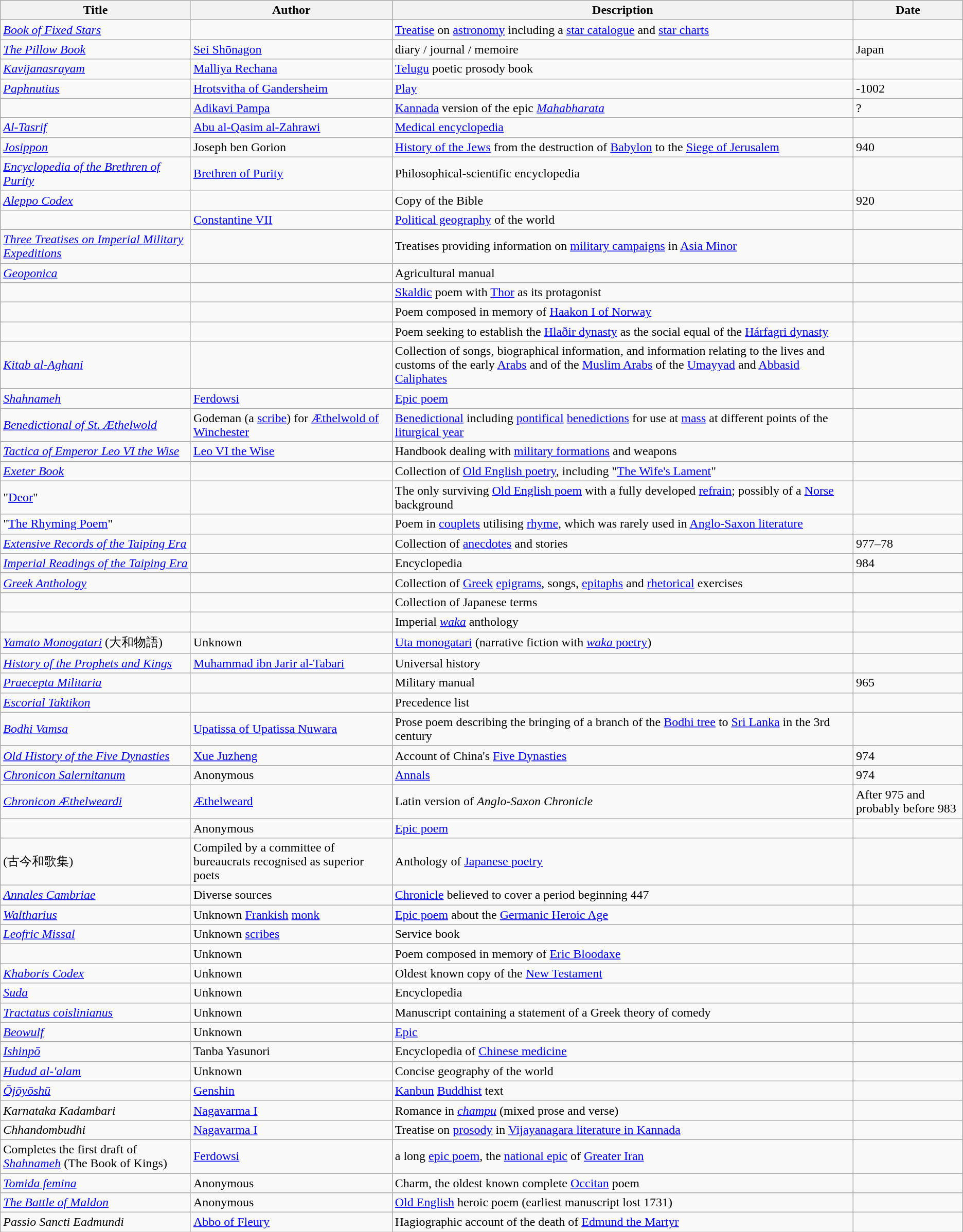<table class="wikitable sortable">
<tr>
<th>Title</th>
<th>Author</th>
<th>Description</th>
<th>Date</th>
</tr>
<tr>
<td><em><a href='#'>Book of Fixed Stars</a></em></td>
<td></td>
<td><a href='#'>Treatise</a> on <a href='#'>astronomy</a> including a <a href='#'>star catalogue</a> and <a href='#'>star charts</a></td>
<td></td>
</tr>
<tr>
<td><em><a href='#'>The Pillow Book</a></em></td>
<td><a href='#'>Sei Shōnagon</a></td>
<td>diary / journal / memoire</td>
<td> Japan</td>
</tr>
<tr>
<td><em><a href='#'>Kavijanasrayam</a></em></td>
<td><a href='#'>Malliya Rechana</a></td>
<td><a href='#'>Telugu</a> poetic prosody book</td>
<td></td>
</tr>
<tr>
<td><em><a href='#'>Paphnutius</a></em></td>
<td><a href='#'>Hrotsvitha of Gandersheim</a></td>
<td><a href='#'>Play</a></td>
<td>-1002</td>
</tr>
<tr>
<td></td>
<td><a href='#'>Adikavi Pampa</a></td>
<td><a href='#'>Kannada</a> version of the epic <em><a href='#'>Mahabharata</a></em></td>
<td>?</td>
</tr>
<tr>
<td><em><a href='#'>Al-Tasrif</a></em></td>
<td><a href='#'>Abu al-Qasim al-Zahrawi</a></td>
<td><a href='#'>Medical encyclopedia</a></td>
<td></td>
</tr>
<tr>
<td><em><a href='#'>Josippon</a></em></td>
<td>Joseph ben Gorion</td>
<td><a href='#'>History of the Jews</a> from the destruction of <a href='#'>Babylon</a> to the <a href='#'>Siege of Jerusalem</a></td>
<td>940</td>
</tr>
<tr>
<td><em><a href='#'>Encyclopedia of the Brethren of Purity</a></em></td>
<td><a href='#'>Brethren of Purity</a></td>
<td>Philosophical-scientific encyclopedia</td>
<td></td>
</tr>
<tr>
<td><em><a href='#'>Aleppo Codex</a></em></td>
<td></td>
<td>Copy of the Bible</td>
<td>920</td>
</tr>
<tr>
<td></td>
<td><a href='#'>Constantine VII</a></td>
<td><a href='#'>Political geography</a> of the world</td>
<td></td>
</tr>
<tr>
<td><em><a href='#'>Three Treatises on Imperial Military Expeditions</a></em></td>
<td></td>
<td>Treatises providing information on <a href='#'>military campaigns</a> in <a href='#'>Asia Minor</a></td>
<td></td>
</tr>
<tr>
<td><em><a href='#'>Geoponica</a></em></td>
<td></td>
<td>Agricultural manual</td>
<td></td>
</tr>
<tr>
<td></td>
<td></td>
<td><a href='#'>Skaldic</a> poem with <a href='#'>Thor</a> as its protagonist</td>
<td></td>
</tr>
<tr>
<td></td>
<td></td>
<td>Poem composed in memory of <a href='#'>Haakon I of Norway</a></td>
<td></td>
</tr>
<tr>
<td></td>
<td></td>
<td>Poem seeking to establish the <a href='#'>Hlaðir dynasty</a> as the social equal of the <a href='#'>Hárfagri dynasty</a></td>
<td></td>
</tr>
<tr>
<td><em><a href='#'>Kitab al-Aghani</a></em></td>
<td></td>
<td>Collection of songs, biographical information, and information relating to the lives and customs of the early <a href='#'>Arabs</a> and of the <a href='#'>Muslim Arabs</a> of the <a href='#'>Umayyad</a> and <a href='#'>Abbasid Caliphates</a></td>
<td></td>
</tr>
<tr>
<td><em><a href='#'>Shahnameh</a></em></td>
<td><a href='#'>Ferdowsi</a></td>
<td><a href='#'>Epic poem</a></td>
<td></td>
</tr>
<tr>
<td><em><a href='#'>Benedictional of St. Æthelwold</a></em></td>
<td>Godeman (a <a href='#'>scribe</a>) for <a href='#'>Æthelwold of Winchester</a></td>
<td><a href='#'>Benedictional</a> including <a href='#'>pontifical</a> <a href='#'>benedictions</a> for use at <a href='#'>mass</a> at different points of the <a href='#'>liturgical year</a></td>
<td></td>
</tr>
<tr>
<td><em><a href='#'>Tactica of Emperor Leo VI the Wise</a></em></td>
<td><a href='#'>Leo VI the Wise</a></td>
<td>Handbook dealing with <a href='#'>military formations</a> and weapons</td>
<td></td>
</tr>
<tr>
<td><em><a href='#'>Exeter Book</a></em></td>
<td></td>
<td>Collection of <a href='#'>Old English poetry</a>, including "<a href='#'>The Wife's Lament</a>"</td>
<td></td>
</tr>
<tr>
<td>"<a href='#'>Deor</a>"</td>
<td></td>
<td>The only surviving <a href='#'>Old English poem</a> with a fully developed <a href='#'>refrain</a>; possibly of a <a href='#'>Norse</a> background</td>
<td></td>
</tr>
<tr>
<td>"<a href='#'>The Rhyming Poem</a>"</td>
<td></td>
<td>Poem in <a href='#'>couplets</a> utilising <a href='#'>rhyme</a>, which was rarely used in <a href='#'>Anglo-Saxon literature</a></td>
<td></td>
</tr>
<tr>
<td><em><a href='#'>Extensive Records of the Taiping Era</a></em></td>
<td></td>
<td>Collection of <a href='#'>anecdotes</a> and stories</td>
<td>977–78</td>
</tr>
<tr>
<td><em><a href='#'>Imperial Readings of the Taiping Era</a></em></td>
<td></td>
<td>Encyclopedia</td>
<td>984</td>
</tr>
<tr>
<td><em><a href='#'>Greek Anthology</a></em></td>
<td></td>
<td>Collection of <a href='#'>Greek</a> <a href='#'>epigrams</a>, songs, <a href='#'>epitaphs</a> and <a href='#'>rhetorical</a> exercises</td>
<td></td>
</tr>
<tr>
<td></td>
<td></td>
<td>Collection of Japanese terms</td>
<td></td>
</tr>
<tr>
<td></td>
<td></td>
<td>Imperial <em><a href='#'>waka</a></em> anthology</td>
<td></td>
</tr>
<tr>
<td><em><a href='#'>Yamato Monogatari</a></em> (大和物語)</td>
<td>Unknown</td>
<td><a href='#'>Uta monogatari</a> (narrative fiction with <a href='#'><em>waka</em> poetry</a>)</td>
<td></td>
</tr>
<tr>
<td><em><a href='#'>History of the Prophets and Kings</a></em></td>
<td><a href='#'>Muhammad ibn Jarir al-Tabari</a></td>
<td>Universal history</td>
<td></td>
</tr>
<tr>
<td><em><a href='#'>Praecepta Militaria</a></em></td>
<td></td>
<td>Military manual</td>
<td>965</td>
</tr>
<tr>
<td><em><a href='#'>Escorial Taktikon</a></em></td>
<td></td>
<td>Precedence list</td>
<td></td>
</tr>
<tr>
<td><em><a href='#'>Bodhi Vamsa</a></em></td>
<td><a href='#'>Upatissa of Upatissa Nuwara</a></td>
<td>Prose poem describing the bringing of a branch of the <a href='#'>Bodhi tree</a> to <a href='#'>Sri Lanka</a> in the 3rd century</td>
<td></td>
</tr>
<tr>
<td><em><a href='#'>Old History of the Five Dynasties</a></em></td>
<td><a href='#'>Xue Juzheng</a></td>
<td>Account of China's <a href='#'>Five Dynasties</a></td>
<td>974</td>
</tr>
<tr>
<td><em><a href='#'>Chronicon Salernitanum</a></em></td>
<td>Anonymous</td>
<td><a href='#'>Annals</a></td>
<td>974</td>
</tr>
<tr>
<td><em><a href='#'>Chronicon Æthelweardi</a></em></td>
<td><a href='#'>Æthelweard</a></td>
<td>Latin version of <em>Anglo-Saxon Chronicle</em></td>
<td>After 975 and probably before 983</td>
</tr>
<tr>
<td></td>
<td>Anonymous</td>
<td><a href='#'>Epic poem</a></td>
<td></td>
</tr>
<tr>
<td> (古今和歌集)</td>
<td>Compiled by a committee of bureaucrats recognised as superior poets</td>
<td>Anthology of <a href='#'>Japanese poetry</a></td>
<td></td>
</tr>
<tr>
<td><em><a href='#'>Annales Cambriae</a></em></td>
<td>Diverse sources</td>
<td><a href='#'>Chronicle</a> believed to cover a period beginning 447</td>
<td></td>
</tr>
<tr>
<td><em><a href='#'>Waltharius</a></em></td>
<td>Unknown <a href='#'>Frankish</a> <a href='#'>monk</a></td>
<td><a href='#'>Epic poem</a> about the <a href='#'>Germanic Heroic Age</a></td>
<td></td>
</tr>
<tr>
<td><em><a href='#'>Leofric Missal</a></em></td>
<td>Unknown <a href='#'>scribes</a></td>
<td>Service book</td>
<td></td>
</tr>
<tr>
<td></td>
<td>Unknown</td>
<td>Poem composed in memory of <a href='#'>Eric Bloodaxe</a></td>
<td></td>
</tr>
<tr>
<td><em><a href='#'>Khaboris Codex</a></em></td>
<td>Unknown</td>
<td>Oldest known copy of the <a href='#'>New Testament</a></td>
<td></td>
</tr>
<tr>
<td><em><a href='#'>Suda</a></em></td>
<td>Unknown</td>
<td>Encyclopedia</td>
<td></td>
</tr>
<tr>
<td><em><a href='#'>Tractatus coislinianus</a></em></td>
<td>Unknown</td>
<td>Manuscript containing a statement of a Greek theory of comedy</td>
<td></td>
</tr>
<tr>
<td><em><a href='#'>Beowulf</a></em></td>
<td>Unknown</td>
<td><a href='#'>Epic</a></td>
<td></td>
</tr>
<tr>
<td><em><a href='#'>Ishinpō</a></em></td>
<td>Tanba Yasunori</td>
<td>Encyclopedia of <a href='#'>Chinese medicine</a></td>
<td></td>
</tr>
<tr>
<td><em><a href='#'>Hudud al-'alam</a></em></td>
<td>Unknown</td>
<td>Concise geography of the world</td>
<td></td>
</tr>
<tr>
<td><em><a href='#'>Ōjōyōshū</a></em></td>
<td><a href='#'>Genshin</a></td>
<td><a href='#'>Kanbun</a> <a href='#'>Buddhist</a> text</td>
<td></td>
</tr>
<tr>
<td><em>Karnataka Kadambari</em></td>
<td><a href='#'>Nagavarma I</a></td>
<td>Romance in <em><a href='#'>champu</a></em> (mixed prose and verse)</td>
<td></td>
</tr>
<tr>
<td><em>Chhandombudhi</em></td>
<td><a href='#'>Nagavarma I</a></td>
<td>Treatise on <a href='#'>prosody</a> in <a href='#'>Vijayanagara literature in Kannada</a></td>
<td></td>
</tr>
<tr>
<td>Completes the first draft of <em><a href='#'>Shahnameh</a></em> (The Book of Kings)</td>
<td><a href='#'>Ferdowsi</a></td>
<td>a long <a href='#'>epic poem</a>, the <a href='#'>national epic</a> of <a href='#'>Greater Iran</a></td>
<td></td>
</tr>
<tr>
<td><em><a href='#'>Tomida femina</a></em></td>
<td>Anonymous</td>
<td>Charm, the oldest known complete <a href='#'>Occitan</a> poem</td>
<td></td>
</tr>
<tr>
<td><em><a href='#'>The Battle of Maldon</a></em></td>
<td>Anonymous</td>
<td><a href='#'>Old English</a> heroic poem (earliest manuscript lost 1731)</td>
<td></td>
</tr>
<tr>
<td><em>Passio Sancti Eadmundi</em></td>
<td><a href='#'>Abbo of Fleury</a></td>
<td>Hagiographic account of the death of <a href='#'>Edmund the Martyr</a></td>
<td></td>
</tr>
</table>
